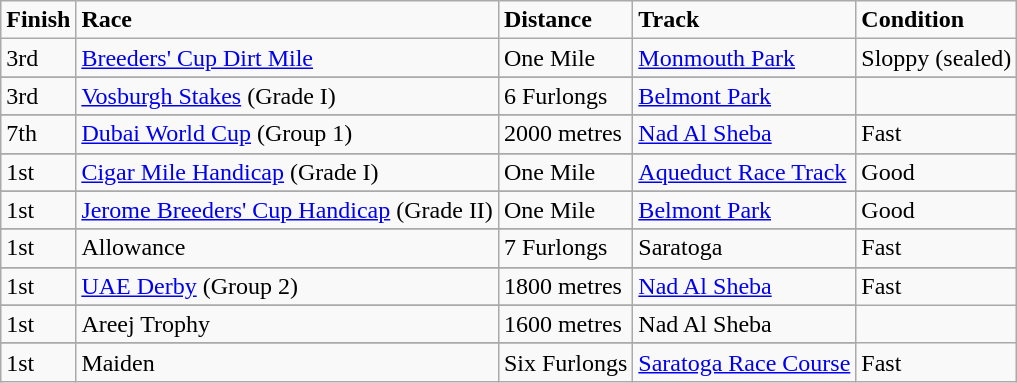<table class="wikitable">
<tr>
<td><strong>Finish</strong></td>
<td><strong>Race</strong></td>
<td><strong>Distance</strong></td>
<td><strong>Track</strong></td>
<td><strong>Condition</strong></td>
</tr>
<tr>
<td>3rd</td>
<td><a href='#'>Breeders' Cup Dirt Mile</a></td>
<td>One Mile</td>
<td><a href='#'>Monmouth Park</a></td>
<td>Sloppy (sealed)</td>
</tr>
<tr>
</tr>
<tr>
<td>3rd</td>
<td><a href='#'>Vosburgh Stakes</a> (Grade I)</td>
<td>6 Furlongs</td>
<td><a href='#'>Belmont Park</a></td>
<td></td>
</tr>
<tr>
</tr>
<tr>
<td>7th</td>
<td><a href='#'>Dubai World Cup</a> (Group 1)</td>
<td>2000 metres</td>
<td><a href='#'>Nad Al Sheba</a></td>
<td>Fast</td>
</tr>
<tr>
</tr>
<tr>
<td>1st</td>
<td><a href='#'>Cigar Mile Handicap</a> (Grade I)</td>
<td>One Mile</td>
<td><a href='#'>Aqueduct Race Track</a></td>
<td>Good</td>
</tr>
<tr>
</tr>
<tr>
<td>1st</td>
<td><a href='#'>Jerome Breeders' Cup Handicap</a> (Grade II)</td>
<td>One Mile</td>
<td><a href='#'>Belmont Park</a></td>
<td>Good</td>
</tr>
<tr>
</tr>
<tr>
<td>1st</td>
<td>Allowance</td>
<td>7 Furlongs</td>
<td>Saratoga</td>
<td>Fast</td>
</tr>
<tr>
</tr>
<tr>
<td>1st</td>
<td><a href='#'>UAE Derby</a> (Group 2)</td>
<td>1800 metres</td>
<td><a href='#'>Nad Al Sheba</a></td>
<td>Fast</td>
</tr>
<tr>
</tr>
<tr>
<td>1st</td>
<td>Areej Trophy</td>
<td>1600 metres</td>
<td>Nad Al Sheba</td>
</tr>
<tr>
</tr>
<tr>
<td>1st</td>
<td>Maiden</td>
<td>Six Furlongs</td>
<td><a href='#'>Saratoga Race Course</a></td>
<td>Fast</td>
</tr>
</table>
